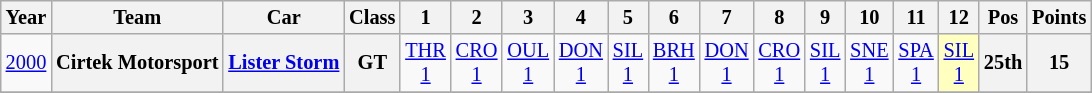<table class="wikitable" style="text-align:center; font-size:85%">
<tr>
<th>Year</th>
<th>Team</th>
<th>Car</th>
<th>Class</th>
<th>1</th>
<th>2</th>
<th>3</th>
<th>4</th>
<th>5</th>
<th>6</th>
<th>7</th>
<th>8</th>
<th>9</th>
<th>10</th>
<th>11</th>
<th>12</th>
<th>Pos</th>
<th>Points</th>
</tr>
<tr>
<td><a href='#'>2000</a></td>
<th nowrap>Cirtek Motorsport</th>
<th nowrap><a href='#'>Lister Storm</a></th>
<th>GT</th>
<td style=”background:#;”><a href='#'>THR<br>1</a></td>
<td style=”background:#;”><a href='#'>CRO<br>1</a></td>
<td style=”background:#;”><a href='#'>OUL<br>1</a></td>
<td style=”background:#;”><a href='#'>DON<br>1</a></td>
<td style=”background:#;”><a href='#'>SIL<br>1</a></td>
<td style=”background:#;”><a href='#'>BRH<br>1</a></td>
<td style=”background:#;”><a href='#'>DON<br>1</a></td>
<td style=”background:#;”><a href='#'>CRO<br>1</a></td>
<td style=”background:#;”><a href='#'>SIL<br>1</a></td>
<td style=”background:#;”><a href='#'>SNE<br>1</a></td>
<td style=”background:#;”><a href='#'>SPA<br>1</a></td>
<td style=background:#FFFFBF;><a href='#'>SIL<br>1</a><br></td>
<th>25th</th>
<th>15</th>
</tr>
<tr>
</tr>
</table>
